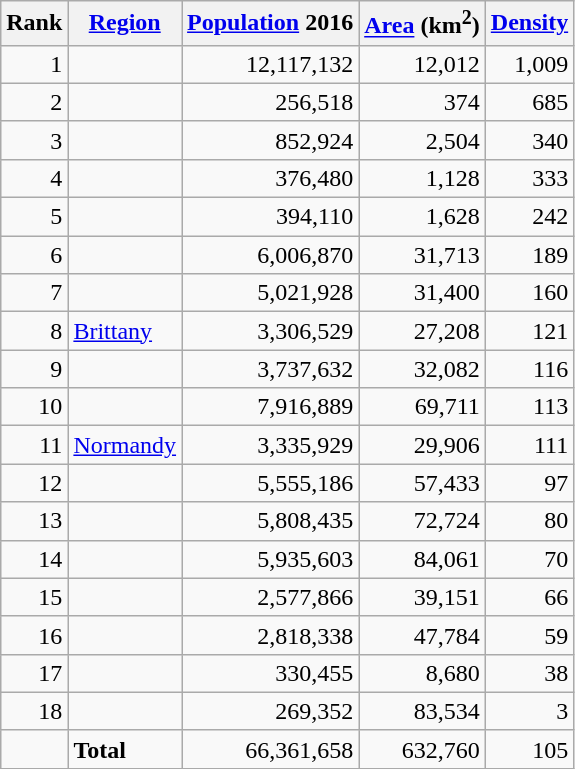<table class="wikitable sortable">
<tr>
<th>Rank</th>
<th><a href='#'>Region</a></th>
<th><a href='#'>Population</a> 2016</th>
<th><a href='#'>Area</a> (km<sup>2</sup>)</th>
<th><a href='#'>Density</a></th>
</tr>
<tr>
<td align=right>1</td>
<td></td>
<td align=right>12,117,132</td>
<td align=right>12,012</td>
<td align=right>1,009</td>
</tr>
<tr>
<td align=right>2</td>
<td></td>
<td align=right>256,518</td>
<td align=right>374</td>
<td align=right>685</td>
</tr>
<tr>
<td align=right>3</td>
<td></td>
<td align=right>852,924</td>
<td align=right>2,504</td>
<td align=right>340</td>
</tr>
<tr>
<td align=right>4</td>
<td></td>
<td align=right>376,480</td>
<td align=right>1,128</td>
<td align=right>333</td>
</tr>
<tr>
<td align=right>5</td>
<td></td>
<td align=right>394,110</td>
<td align=right>1,628</td>
<td align=right>242</td>
</tr>
<tr>
<td align=right>6</td>
<td></td>
<td align=right>6,006,870</td>
<td align=right>31,713</td>
<td align=right>189</td>
</tr>
<tr>
<td align=right>7</td>
<td></td>
<td align=right>5,021,928</td>
<td align=right>31,400</td>
<td align=right>160</td>
</tr>
<tr>
<td align=right>8</td>
<td> <a href='#'>Brittany</a></td>
<td align=right>3,306,529</td>
<td align=right>27,208</td>
<td align=right>121</td>
</tr>
<tr>
<td align=right>9</td>
<td></td>
<td align=right>3,737,632</td>
<td align=right>32,082</td>
<td align=right>116</td>
</tr>
<tr>
<td align=right>10</td>
<td></td>
<td align=right>7,916,889</td>
<td align=right>69,711</td>
<td align=right>113</td>
</tr>
<tr>
<td align=right>11</td>
<td> <a href='#'>Normandy</a></td>
<td align=right>3,335,929</td>
<td align=right>29,906</td>
<td align=right>111</td>
</tr>
<tr>
<td align=right>12</td>
<td></td>
<td align=right>5,555,186</td>
<td align=right>57,433</td>
<td align=right>97</td>
</tr>
<tr>
<td align=right>13</td>
<td></td>
<td align=right>5,808,435</td>
<td align=right>72,724</td>
<td align=right>80</td>
</tr>
<tr>
<td align=right>14</td>
<td></td>
<td align=right>5,935,603</td>
<td align=right>84,061</td>
<td align=right>70</td>
</tr>
<tr>
<td align=right>15</td>
<td></td>
<td align=right>2,577,866</td>
<td align=right>39,151</td>
<td align=right>66</td>
</tr>
<tr>
<td align=right>16</td>
<td></td>
<td align=right>2,818,338</td>
<td align=right>47,784</td>
<td align=right>59</td>
</tr>
<tr>
<td align=right>17</td>
<td></td>
<td align=right>330,455</td>
<td align=right>8,680</td>
<td align=right>38</td>
</tr>
<tr>
<td align=right>18</td>
<td></td>
<td align=right>269,352</td>
<td align=right>83,534</td>
<td align=right>3</td>
</tr>
<tr>
<td></td>
<td><strong>Total</strong></td>
<td align=right>66,361,658</td>
<td align=right>632,760</td>
<td align=right>105</td>
</tr>
</table>
